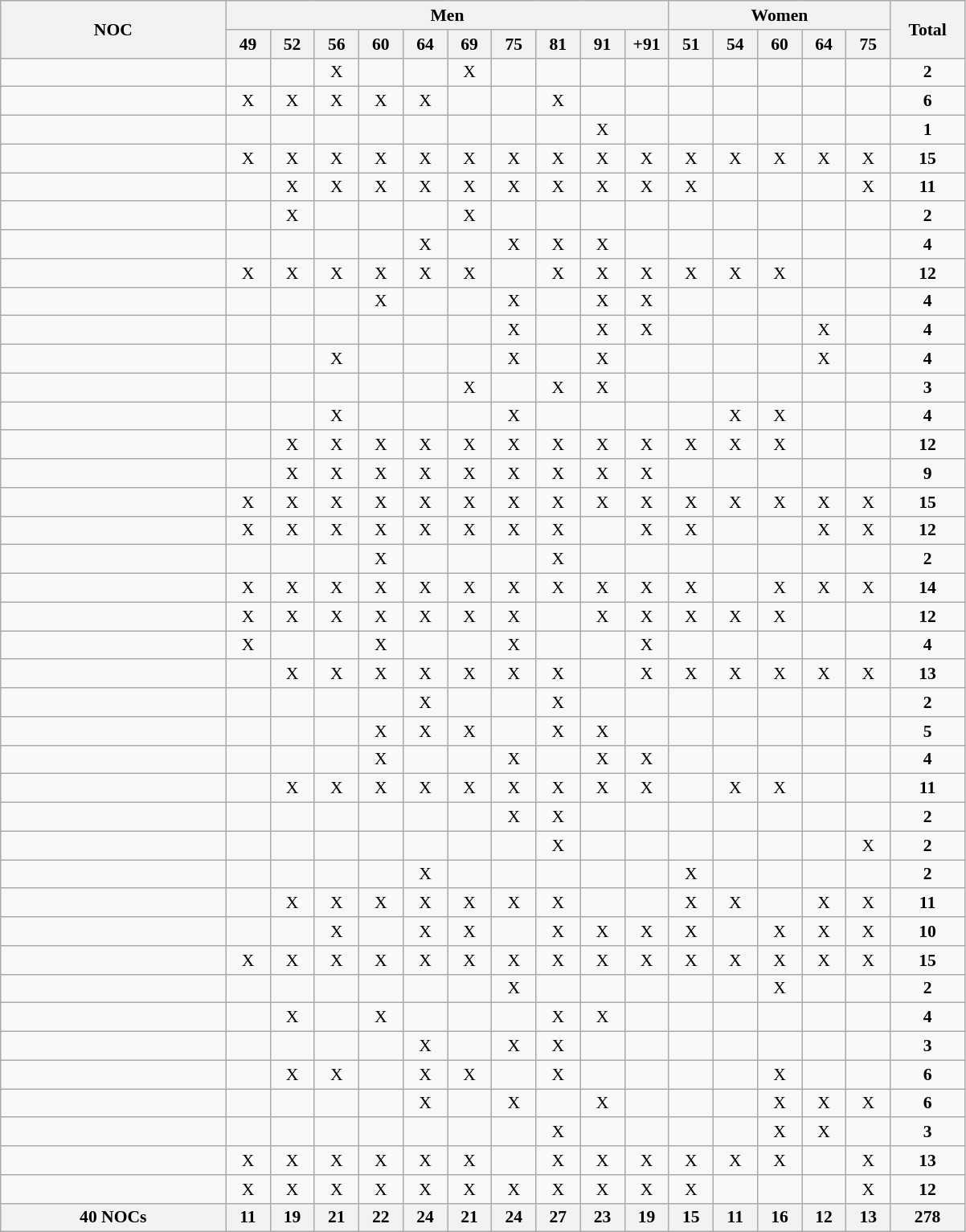<table class="wikitable" style="text-align:center; font-size:90%">
<tr>
<th rowspan="2" width=180 align="left">NOC</th>
<th colspan="10">Men</th>
<th colspan=5>Women</th>
<th ! width=55 rowspan="2">Total</th>
</tr>
<tr>
<th width=30>49</th>
<th width=30>52</th>
<th width=30>56</th>
<th width=30>60</th>
<th width=30>64</th>
<th width=30>69</th>
<th width=30>75</th>
<th width=30>81</th>
<th width=30>91</th>
<th width=30>+91</th>
<th width=30>51</th>
<th width=30>54</th>
<th width=30>60</th>
<th width=30>64</th>
<th width=30>75</th>
</tr>
<tr>
<td align=left></td>
<td></td>
<td></td>
<td>X</td>
<td></td>
<td></td>
<td>X</td>
<td></td>
<td></td>
<td></td>
<td></td>
<td></td>
<td></td>
<td></td>
<td></td>
<td></td>
<td><strong>2</strong></td>
</tr>
<tr>
<td align=left></td>
<td>X</td>
<td>X</td>
<td>X</td>
<td>X</td>
<td>X</td>
<td></td>
<td></td>
<td>X</td>
<td></td>
<td></td>
<td></td>
<td></td>
<td></td>
<td></td>
<td></td>
<td><strong>6</strong></td>
</tr>
<tr>
<td align=left></td>
<td></td>
<td></td>
<td></td>
<td></td>
<td></td>
<td></td>
<td></td>
<td></td>
<td>X</td>
<td></td>
<td></td>
<td></td>
<td></td>
<td></td>
<td></td>
<td><strong>1</strong></td>
</tr>
<tr>
<td align=left></td>
<td>X</td>
<td>X</td>
<td>X</td>
<td>X</td>
<td>X</td>
<td>X</td>
<td>X</td>
<td>X</td>
<td>X</td>
<td>X</td>
<td>X</td>
<td>X</td>
<td>X</td>
<td>X</td>
<td>X</td>
<td><strong>15</strong></td>
</tr>
<tr>
<td align=left></td>
<td></td>
<td>X</td>
<td>X</td>
<td>X</td>
<td>X</td>
<td>X</td>
<td>X</td>
<td>X</td>
<td>X</td>
<td>X</td>
<td>X</td>
<td></td>
<td></td>
<td></td>
<td>X</td>
<td><strong>11</strong></td>
</tr>
<tr>
<td align=left></td>
<td></td>
<td>X</td>
<td></td>
<td></td>
<td></td>
<td>X</td>
<td></td>
<td></td>
<td></td>
<td></td>
<td></td>
<td></td>
<td></td>
<td></td>
<td></td>
<td><strong>2</strong></td>
</tr>
<tr>
<td align=left></td>
<td></td>
<td></td>
<td></td>
<td></td>
<td>X</td>
<td></td>
<td>X</td>
<td>X</td>
<td>X</td>
<td></td>
<td></td>
<td></td>
<td></td>
<td></td>
<td></td>
<td><strong>4</strong></td>
</tr>
<tr>
<td align=left></td>
<td>X</td>
<td>X</td>
<td>X</td>
<td>X</td>
<td>X</td>
<td>X</td>
<td></td>
<td>X</td>
<td>X</td>
<td>X</td>
<td>X</td>
<td>X</td>
<td>X</td>
<td></td>
<td></td>
<td><strong>12</strong></td>
</tr>
<tr>
<td align=left></td>
<td></td>
<td></td>
<td></td>
<td>X</td>
<td></td>
<td></td>
<td>X</td>
<td></td>
<td>X</td>
<td>X</td>
<td></td>
<td></td>
<td></td>
<td></td>
<td></td>
<td><strong>4</strong></td>
</tr>
<tr>
<td align=left></td>
<td></td>
<td></td>
<td></td>
<td></td>
<td></td>
<td></td>
<td>X</td>
<td></td>
<td>X</td>
<td>X</td>
<td></td>
<td></td>
<td></td>
<td>X</td>
<td></td>
<td><strong>4</strong></td>
</tr>
<tr>
<td align=left></td>
<td></td>
<td></td>
<td>X</td>
<td></td>
<td></td>
<td></td>
<td>X</td>
<td></td>
<td>X</td>
<td></td>
<td></td>
<td></td>
<td></td>
<td>X</td>
<td></td>
<td><strong>4</strong></td>
</tr>
<tr>
<td align=left></td>
<td></td>
<td></td>
<td></td>
<td></td>
<td></td>
<td>X</td>
<td></td>
<td>X</td>
<td>X</td>
<td></td>
<td></td>
<td></td>
<td></td>
<td></td>
<td></td>
<td><strong>3</strong></td>
</tr>
<tr>
<td align=left></td>
<td></td>
<td></td>
<td>X</td>
<td></td>
<td></td>
<td></td>
<td>X</td>
<td></td>
<td></td>
<td></td>
<td></td>
<td>X</td>
<td>X</td>
<td></td>
<td></td>
<td><strong>4</strong></td>
</tr>
<tr>
<td align=left></td>
<td></td>
<td>X</td>
<td>X</td>
<td>X</td>
<td>X</td>
<td>X</td>
<td>X</td>
<td>X</td>
<td>X</td>
<td>X</td>
<td>X</td>
<td>X</td>
<td>X</td>
<td></td>
<td></td>
<td><strong>12</strong></td>
</tr>
<tr>
<td align=left></td>
<td></td>
<td>X</td>
<td>X</td>
<td>X</td>
<td>X</td>
<td>X</td>
<td>X</td>
<td>X</td>
<td>X</td>
<td>X</td>
<td></td>
<td></td>
<td></td>
<td></td>
<td></td>
<td><strong>9</strong></td>
</tr>
<tr>
<td align=left></td>
<td>X</td>
<td>X</td>
<td>X</td>
<td>X</td>
<td>X</td>
<td>X</td>
<td>X</td>
<td>X</td>
<td>X</td>
<td>X</td>
<td>X</td>
<td>X</td>
<td>X</td>
<td>X</td>
<td>X</td>
<td><strong>15</strong></td>
</tr>
<tr>
<td align=left></td>
<td>X</td>
<td>X</td>
<td>X</td>
<td>X</td>
<td>X</td>
<td>X</td>
<td>X</td>
<td>X</td>
<td></td>
<td>X</td>
<td>X</td>
<td></td>
<td></td>
<td>X</td>
<td>X</td>
<td><strong>12</strong></td>
</tr>
<tr>
<td align=left></td>
<td></td>
<td></td>
<td></td>
<td>X</td>
<td></td>
<td></td>
<td></td>
<td>X</td>
<td></td>
<td></td>
<td></td>
<td></td>
<td></td>
<td></td>
<td></td>
<td><strong>2</strong></td>
</tr>
<tr>
<td align=left></td>
<td>X</td>
<td>X</td>
<td>X</td>
<td>X</td>
<td>X</td>
<td>X</td>
<td>X</td>
<td>X</td>
<td>X</td>
<td>X</td>
<td>X</td>
<td></td>
<td>X</td>
<td>X</td>
<td>X</td>
<td><strong>14</strong></td>
</tr>
<tr>
<td align=left></td>
<td>X</td>
<td>X</td>
<td>X</td>
<td>X</td>
<td>X</td>
<td>X</td>
<td>X</td>
<td></td>
<td>X</td>
<td>X</td>
<td>X</td>
<td>X</td>
<td>X</td>
<td></td>
<td></td>
<td><strong>12</strong></td>
</tr>
<tr>
<td align=left></td>
<td>X</td>
<td></td>
<td></td>
<td>X</td>
<td></td>
<td></td>
<td>X</td>
<td></td>
<td></td>
<td>X</td>
<td></td>
<td></td>
<td></td>
<td></td>
<td></td>
<td><strong>4</strong></td>
</tr>
<tr>
<td align=left></td>
<td></td>
<td>X</td>
<td>X</td>
<td>X</td>
<td>X</td>
<td>X</td>
<td>X</td>
<td>X</td>
<td></td>
<td>X</td>
<td>X</td>
<td>X</td>
<td>X</td>
<td>X</td>
<td>X</td>
<td><strong>13</strong></td>
</tr>
<tr>
<td align=left></td>
<td></td>
<td></td>
<td></td>
<td></td>
<td>X</td>
<td></td>
<td></td>
<td>X</td>
<td></td>
<td></td>
<td></td>
<td></td>
<td></td>
<td></td>
<td></td>
<td><strong>2</strong></td>
</tr>
<tr>
<td align=left></td>
<td></td>
<td></td>
<td></td>
<td>X</td>
<td>X</td>
<td>X</td>
<td></td>
<td>X</td>
<td>X</td>
<td></td>
<td></td>
<td></td>
<td></td>
<td></td>
<td></td>
<td><strong>5</strong></td>
</tr>
<tr>
<td align=left></td>
<td></td>
<td></td>
<td></td>
<td>X</td>
<td></td>
<td></td>
<td>X</td>
<td></td>
<td>X</td>
<td>X</td>
<td></td>
<td></td>
<td></td>
<td></td>
<td></td>
<td><strong>4</strong></td>
</tr>
<tr>
<td align=left></td>
<td></td>
<td>X</td>
<td>X</td>
<td>X</td>
<td>X</td>
<td>X</td>
<td>X</td>
<td>X</td>
<td>X</td>
<td>X</td>
<td></td>
<td>X</td>
<td>X</td>
<td></td>
<td></td>
<td><strong>11</strong></td>
</tr>
<tr>
<td align=left></td>
<td></td>
<td></td>
<td></td>
<td></td>
<td></td>
<td></td>
<td>X</td>
<td>X</td>
<td></td>
<td></td>
<td></td>
<td></td>
<td></td>
<td></td>
<td></td>
<td><strong>2</strong></td>
</tr>
<tr>
<td align=left></td>
<td></td>
<td></td>
<td></td>
<td></td>
<td></td>
<td></td>
<td></td>
<td>X</td>
<td></td>
<td></td>
<td></td>
<td></td>
<td></td>
<td></td>
<td>X</td>
<td><strong>2</strong></td>
</tr>
<tr>
<td align=left></td>
<td></td>
<td></td>
<td></td>
<td></td>
<td>X</td>
<td></td>
<td></td>
<td></td>
<td></td>
<td></td>
<td>X</td>
<td></td>
<td></td>
<td></td>
<td></td>
<td><strong>2</strong></td>
</tr>
<tr>
<td align=left></td>
<td></td>
<td>X</td>
<td>X</td>
<td>X</td>
<td>X</td>
<td>X</td>
<td>X</td>
<td>X</td>
<td></td>
<td></td>
<td>X</td>
<td>X</td>
<td></td>
<td>X</td>
<td>X</td>
<td><strong>11</strong></td>
</tr>
<tr>
<td align=left></td>
<td></td>
<td></td>
<td>X</td>
<td></td>
<td>X</td>
<td>X</td>
<td></td>
<td>X</td>
<td>X</td>
<td>X</td>
<td>X</td>
<td></td>
<td>X</td>
<td>X</td>
<td>X</td>
<td><strong>10</strong></td>
</tr>
<tr>
<td align=left></td>
<td>X</td>
<td>X</td>
<td>X</td>
<td>X</td>
<td>X</td>
<td>X</td>
<td>X</td>
<td>X</td>
<td>X</td>
<td>X</td>
<td>X</td>
<td>X</td>
<td>X</td>
<td>X</td>
<td>X</td>
<td><strong>15</strong></td>
</tr>
<tr>
<td align=left></td>
<td></td>
<td></td>
<td></td>
<td></td>
<td></td>
<td></td>
<td>X</td>
<td></td>
<td></td>
<td></td>
<td></td>
<td></td>
<td>X</td>
<td></td>
<td></td>
<td><strong>2</strong></td>
</tr>
<tr>
<td align=left></td>
<td></td>
<td>X</td>
<td></td>
<td>X</td>
<td></td>
<td></td>
<td></td>
<td>X</td>
<td>X</td>
<td></td>
<td></td>
<td></td>
<td></td>
<td></td>
<td></td>
<td><strong>4</strong></td>
</tr>
<tr>
<td align=left></td>
<td></td>
<td></td>
<td></td>
<td></td>
<td>X</td>
<td></td>
<td>X</td>
<td>X</td>
<td></td>
<td></td>
<td></td>
<td></td>
<td></td>
<td></td>
<td></td>
<td><strong>3</strong></td>
</tr>
<tr>
<td align=left></td>
<td></td>
<td>X</td>
<td>X</td>
<td></td>
<td>X</td>
<td>X</td>
<td></td>
<td>X</td>
<td></td>
<td></td>
<td></td>
<td></td>
<td>X</td>
<td></td>
<td></td>
<td><strong>6</strong></td>
</tr>
<tr>
<td align=left></td>
<td></td>
<td></td>
<td></td>
<td></td>
<td>X</td>
<td></td>
<td>X</td>
<td></td>
<td>X</td>
<td></td>
<td></td>
<td></td>
<td>X</td>
<td>X</td>
<td>X</td>
<td><strong>6</strong></td>
</tr>
<tr>
<td align=left></td>
<td></td>
<td></td>
<td></td>
<td></td>
<td></td>
<td></td>
<td></td>
<td>X</td>
<td></td>
<td></td>
<td></td>
<td></td>
<td>X</td>
<td>X</td>
<td></td>
<td><strong>3</strong></td>
</tr>
<tr>
<td align=left></td>
<td>X</td>
<td>X</td>
<td>X</td>
<td>X</td>
<td>X</td>
<td>X</td>
<td></td>
<td>X</td>
<td>X</td>
<td>X</td>
<td>X</td>
<td>X</td>
<td>X</td>
<td></td>
<td>X</td>
<td><strong>13</strong></td>
</tr>
<tr>
<td align=left></td>
<td>X</td>
<td>X</td>
<td>X</td>
<td>X</td>
<td>X</td>
<td>X</td>
<td>X</td>
<td>X</td>
<td>X</td>
<td>X</td>
<td>X</td>
<td></td>
<td></td>
<td></td>
<td>X</td>
<td><strong>12</strong></td>
</tr>
<tr>
<th>40 NOCs</th>
<th>11</th>
<th>19</th>
<th>21</th>
<th>22</th>
<th>24</th>
<th>21</th>
<th>24</th>
<th>27</th>
<th>23</th>
<th>19</th>
<th>15</th>
<th>11</th>
<th>16</th>
<th>12</th>
<th>13</th>
<th>278</th>
</tr>
</table>
